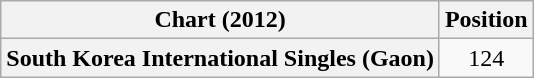<table class="wikitable plainrowheaders" border="1">
<tr>
<th scope="col">Chart (2012)</th>
<th scope="col">Position</th>
</tr>
<tr>
<th scope="row">South Korea International Singles (Gaon)</th>
<td style="text-align:center;">124</td>
</tr>
</table>
